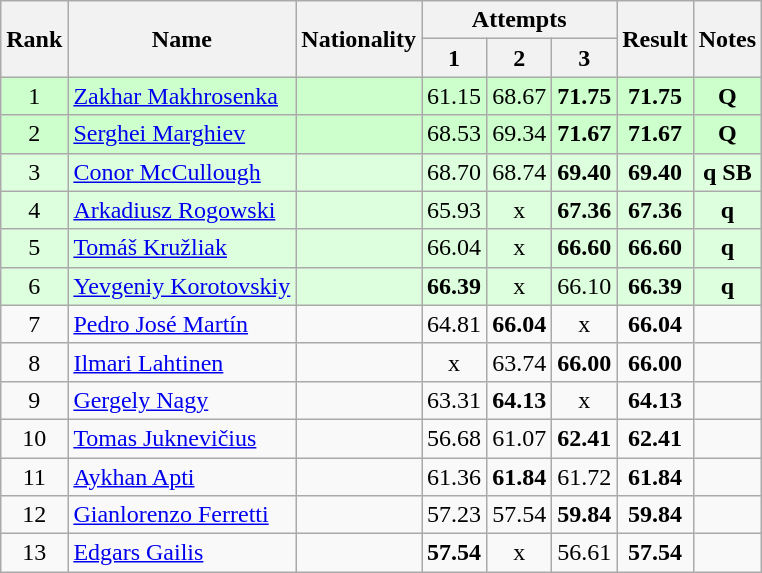<table class="wikitable sortable" style="text-align:center">
<tr>
<th rowspan=2>Rank</th>
<th rowspan=2>Name</th>
<th rowspan=2>Nationality</th>
<th colspan=3>Attempts</th>
<th rowspan=2>Result</th>
<th rowspan=2>Notes</th>
</tr>
<tr>
<th>1</th>
<th>2</th>
<th>3</th>
</tr>
<tr bgcolor=ccffcc>
<td>1</td>
<td align=left><a href='#'>Zakhar Makhrosenka</a></td>
<td align=left></td>
<td>61.15</td>
<td>68.67</td>
<td><strong>71.75</strong></td>
<td><strong>71.75</strong></td>
<td><strong>Q</strong></td>
</tr>
<tr bgcolor=ccffcc>
<td>2</td>
<td align=left><a href='#'>Serghei Marghiev</a></td>
<td align=left></td>
<td>68.53</td>
<td>69.34</td>
<td><strong>71.67</strong></td>
<td><strong>71.67</strong></td>
<td><strong>Q</strong></td>
</tr>
<tr bgcolor=ddffdd>
<td>3</td>
<td align=left><a href='#'>Conor McCullough</a></td>
<td align=left></td>
<td>68.70</td>
<td>68.74</td>
<td><strong>69.40</strong></td>
<td><strong>69.40</strong></td>
<td><strong>q SB</strong></td>
</tr>
<tr bgcolor=ddffdd>
<td>4</td>
<td align=left><a href='#'>Arkadiusz Rogowski</a></td>
<td align=left></td>
<td>65.93</td>
<td>x</td>
<td><strong>67.36</strong></td>
<td><strong>67.36</strong></td>
<td><strong>q</strong></td>
</tr>
<tr bgcolor=ddffdd>
<td>5</td>
<td align=left><a href='#'>Tomáš Kružliak</a></td>
<td align=left></td>
<td>66.04</td>
<td>x</td>
<td><strong>66.60</strong></td>
<td><strong>66.60</strong></td>
<td><strong>q</strong></td>
</tr>
<tr bgcolor=ddffdd>
<td>6</td>
<td align=left><a href='#'>Yevgeniy Korotovskiy</a></td>
<td align=left></td>
<td><strong>66.39</strong></td>
<td>x</td>
<td>66.10</td>
<td><strong>66.39</strong></td>
<td><strong>q</strong></td>
</tr>
<tr>
<td>7</td>
<td align=left><a href='#'>Pedro José Martín</a></td>
<td align=left></td>
<td>64.81</td>
<td><strong>66.04</strong></td>
<td>x</td>
<td><strong>66.04</strong></td>
<td></td>
</tr>
<tr>
<td>8</td>
<td align=left><a href='#'>Ilmari Lahtinen</a></td>
<td align=left></td>
<td>x</td>
<td>63.74</td>
<td><strong>66.00</strong></td>
<td><strong>66.00</strong></td>
<td></td>
</tr>
<tr>
<td>9</td>
<td align=left><a href='#'>Gergely Nagy</a></td>
<td align=left></td>
<td>63.31</td>
<td><strong>64.13</strong></td>
<td>x</td>
<td><strong>64.13</strong></td>
<td></td>
</tr>
<tr>
<td>10</td>
<td align=left><a href='#'>Tomas Juknevičius</a></td>
<td align=left></td>
<td>56.68</td>
<td>61.07</td>
<td><strong>62.41</strong></td>
<td><strong>62.41</strong></td>
<td></td>
</tr>
<tr>
<td>11</td>
<td align=left><a href='#'>Aykhan Apti</a></td>
<td align=left></td>
<td>61.36</td>
<td><strong>61.84</strong></td>
<td>61.72</td>
<td><strong>61.84</strong></td>
<td></td>
</tr>
<tr>
<td>12</td>
<td align=left><a href='#'>Gianlorenzo Ferretti</a></td>
<td align=left></td>
<td>57.23</td>
<td>57.54</td>
<td><strong>59.84</strong></td>
<td><strong>59.84</strong></td>
<td></td>
</tr>
<tr>
<td>13</td>
<td align=left><a href='#'>Edgars Gailis</a></td>
<td align=left></td>
<td><strong>57.54</strong></td>
<td>x</td>
<td>56.61</td>
<td><strong>57.54</strong></td>
<td></td>
</tr>
</table>
